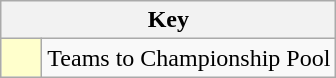<table class="wikitable" style="text-align: center;">
<tr>
<th colspan=2>Key</th>
</tr>
<tr>
<td style="background:#ffffcc; width:20px;"></td>
<td align=left>Teams to Championship Pool</td>
</tr>
</table>
